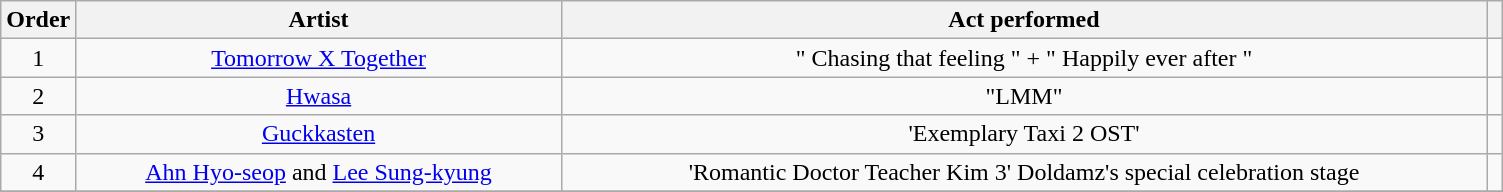<table class="wikitable" style="text-align:center;">
<tr>
<th scope="col" width="5%">Order</th>
<th scope="col">Artist</th>
<th scope="col">Act performed</th>
<th></th>
</tr>
<tr>
<td>1</td>
<td><a href='#'>Tomorrow X Together</a></td>
<td>" Chasing that feeling " + " Happily ever after "</td>
<td></td>
</tr>
<tr>
<td>2</td>
<td><a href='#'>Hwasa</a></td>
<td>"LMM"</td>
<td></td>
</tr>
<tr>
<td>3</td>
<td><a href='#'>Guckkasten</a></td>
<td>'Exemplary Taxi 2 OST'</td>
<td></td>
</tr>
<tr>
<td>4</td>
<td><a href='#'>Ahn Hyo-seop</a> and <a href='#'>Lee Sung-kyung</a></td>
<td>'Romantic Doctor Teacher Kim 3' Doldamz's special celebration stage</td>
<td></td>
</tr>
<tr>
</tr>
</table>
